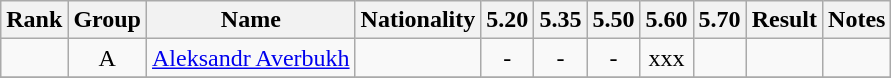<table class="wikitable sortable" style="text-align:center">
<tr>
<th>Rank</th>
<th>Group</th>
<th>Name</th>
<th>Nationality</th>
<th>5.20</th>
<th>5.35</th>
<th>5.50</th>
<th>5.60</th>
<th>5.70</th>
<th>Result</th>
<th>Notes</th>
</tr>
<tr>
<td></td>
<td>A</td>
<td align=left><a href='#'>Aleksandr Averbukh</a></td>
<td align=left></td>
<td>-</td>
<td>-</td>
<td>-</td>
<td>xxx</td>
<td colspan=1></td>
<td><strong></strong></td>
<td></td>
</tr>
<tr>
</tr>
</table>
